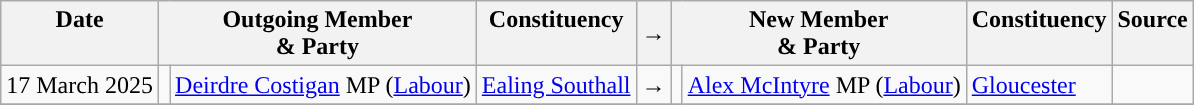<table class="wikitable">
<tr>
<th valign="top">Date</th>
<th colspan="2" valign="top">Outgoing Member<br>& Party</th>
<th valign="top">Constituency</th>
<th>→</th>
<th colspan="2" valign="top">New Member<br>& Party</th>
<th valign="top">Constituency</th>
<th valign="top">Source</th>
</tr>
<tr>
<td nowrap>17 March 2025</td>
<td style="color:inherit;background:"></td>
<td><a href='#'>Deirdre Costigan</a> MP (<a href='#'>Labour</a>)</td>
<td><a href='#'>Ealing Southall</a></td>
<td>→</td>
<td style="color:inherit;background:"></td>
<td><a href='#'>Alex McIntyre</a> MP (<a href='#'>Labour</a>)</td>
<td><a href='#'>Gloucester</a></td>
<td></td>
</tr>
<tr>
</tr>
</table>
